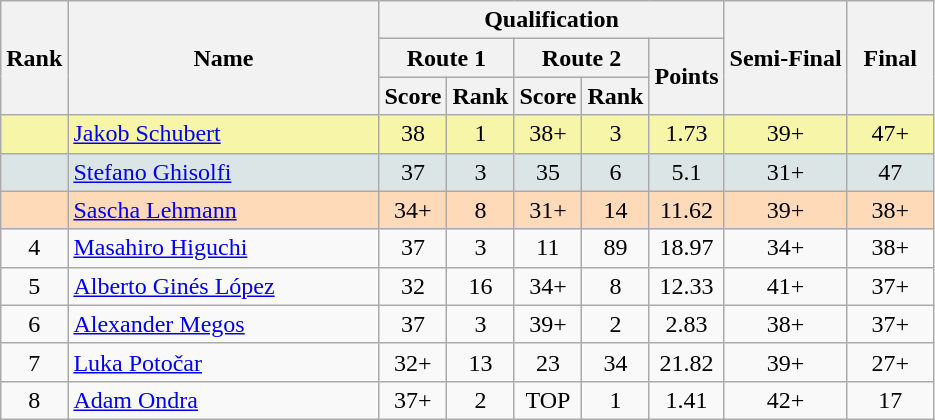<table class="wikitable sortable" style="text-align:center">
<tr>
<th rowspan="3">Rank</th>
<th rowspan="3" width="200">Name</th>
<th colspan="5">Qualification</th>
<th rowspan="3">Semi-Final</th>
<th rowspan="3" width="50">Final</th>
</tr>
<tr>
<th colspan="2">Route 1</th>
<th colspan="2">Route 2</th>
<th rowspan="2">Points</th>
</tr>
<tr>
<th colspan="1" rowspan="1">Score</th>
<th colspan="1" rowspan="1">Rank</th>
<th colspan="1" rowspan="1">Score</th>
<th colspan="1" rowspan="1">Rank</th>
</tr>
<tr bgcolor="#F7F6A8">
<td></td>
<td align="left"> <a href='#'>Jakob Schubert</a></td>
<td>38</td>
<td>1</td>
<td>38+</td>
<td>3</td>
<td>1.73</td>
<td>39+</td>
<td>47+</td>
</tr>
<tr bgcolor="#DCE5E5">
<td></td>
<td align="left"> <a href='#'>Stefano Ghisolfi</a></td>
<td>37</td>
<td>3</td>
<td>35</td>
<td>6</td>
<td>5.1</td>
<td>31+</td>
<td>47</td>
</tr>
<tr bgcolor="#FFDAB9">
<td></td>
<td align="left"> <a href='#'>Sascha Lehmann</a></td>
<td>34+</td>
<td>8</td>
<td>31+</td>
<td>14</td>
<td>11.62</td>
<td>39+</td>
<td>38+</td>
</tr>
<tr>
<td align="center">4</td>
<td align="left"> <a href='#'>Masahiro Higuchi</a></td>
<td>37</td>
<td>3</td>
<td>11</td>
<td>89</td>
<td>18.97</td>
<td>34+</td>
<td>38+</td>
</tr>
<tr>
<td align="center">5</td>
<td align="left"> <a href='#'>Alberto Ginés López</a></td>
<td>32</td>
<td>16</td>
<td>34+</td>
<td>8</td>
<td>12.33</td>
<td>41+</td>
<td>37+</td>
</tr>
<tr>
<td align="center">6</td>
<td align="left"> <a href='#'>Alexander Megos</a></td>
<td>37</td>
<td>3</td>
<td>39+</td>
<td>2</td>
<td>2.83</td>
<td>38+</td>
<td>37+</td>
</tr>
<tr>
<td align="center">7</td>
<td align="left"> <a href='#'>Luka Potočar</a></td>
<td>32+</td>
<td>13</td>
<td>23</td>
<td>34</td>
<td>21.82</td>
<td>39+</td>
<td>27+</td>
</tr>
<tr>
<td align="center">8</td>
<td align="left"> <a href='#'>Adam Ondra</a></td>
<td>37+</td>
<td>2</td>
<td>TOP</td>
<td>1</td>
<td>1.41</td>
<td>42+</td>
<td>17</td>
</tr>
</table>
